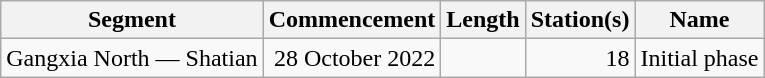<table class="wikitable" style="border-collapse: collapse; text-align: right;">
<tr>
<th>Segment</th>
<th>Commencement</th>
<th>Length</th>
<th>Station(s)</th>
<th>Name</th>
</tr>
<tr>
<td style="text-align: left;">Gangxia North — Shatian</td>
<td>28 October 2022</td>
<td></td>
<td>18</td>
<td style="text-align: left;">Initial phase</td>
</tr>
</table>
